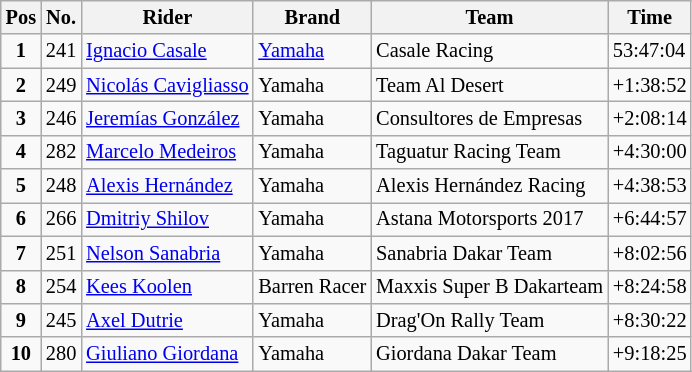<table class="wikitable" style="font-size:85%">
<tr>
<th>Pos</th>
<th>No.</th>
<th>Rider</th>
<th>Brand</th>
<th>Team</th>
<th>Time</th>
</tr>
<tr>
<td align=center><strong>1</strong></td>
<td align=center>241</td>
<td> <a href='#'>Ignacio Casale</a></td>
<td><a href='#'>Yamaha</a></td>
<td>Casale Racing</td>
<td>53:47:04</td>
</tr>
<tr>
<td align=center><strong>2</strong></td>
<td align=center>249</td>
<td> <a href='#'>Nicolás Cavigliasso</a></td>
<td>Yamaha</td>
<td>Team Al Desert</td>
<td>+1:38:52</td>
</tr>
<tr>
<td align=center><strong>3</strong></td>
<td align=center>246</td>
<td> <a href='#'>Jeremías González</a></td>
<td>Yamaha</td>
<td>Consultores de Empresas</td>
<td>+2:08:14</td>
</tr>
<tr>
<td align=center><strong>4</strong></td>
<td align=center>282</td>
<td> <a href='#'>Marcelo Medeiros</a></td>
<td>Yamaha</td>
<td>Taguatur Racing Team</td>
<td>+4:30:00</td>
</tr>
<tr>
<td align=center><strong>5</strong></td>
<td align=center>248</td>
<td> <a href='#'>Alexis Hernández</a></td>
<td>Yamaha</td>
<td>Alexis Hernández Racing</td>
<td>+4:38:53</td>
</tr>
<tr>
<td align=center><strong>6</strong></td>
<td align=center>266</td>
<td> <a href='#'>Dmitriy Shilov</a></td>
<td>Yamaha</td>
<td>Astana Motorsports 2017</td>
<td>+6:44:57</td>
</tr>
<tr>
<td align=center><strong>7</strong></td>
<td align=center>251</td>
<td> <a href='#'>Nelson Sanabria</a></td>
<td>Yamaha</td>
<td>Sanabria Dakar Team</td>
<td>+8:02:56</td>
</tr>
<tr>
<td align=center><strong>8</strong></td>
<td align=center>254</td>
<td> <a href='#'>Kees Koolen</a></td>
<td>Barren Racer</td>
<td>Maxxis Super B Dakarteam</td>
<td>+8:24:58</td>
</tr>
<tr>
<td align=center><strong>9</strong></td>
<td align=center>245</td>
<td> <a href='#'>Axel Dutrie</a></td>
<td>Yamaha</td>
<td>Drag'On Rally Team</td>
<td>+8:30:22</td>
</tr>
<tr>
<td align=center><strong>10</strong></td>
<td align=center>280</td>
<td> <a href='#'>Giuliano Giordana</a></td>
<td>Yamaha</td>
<td>Giordana Dakar Team</td>
<td>+9:18:25</td>
</tr>
</table>
